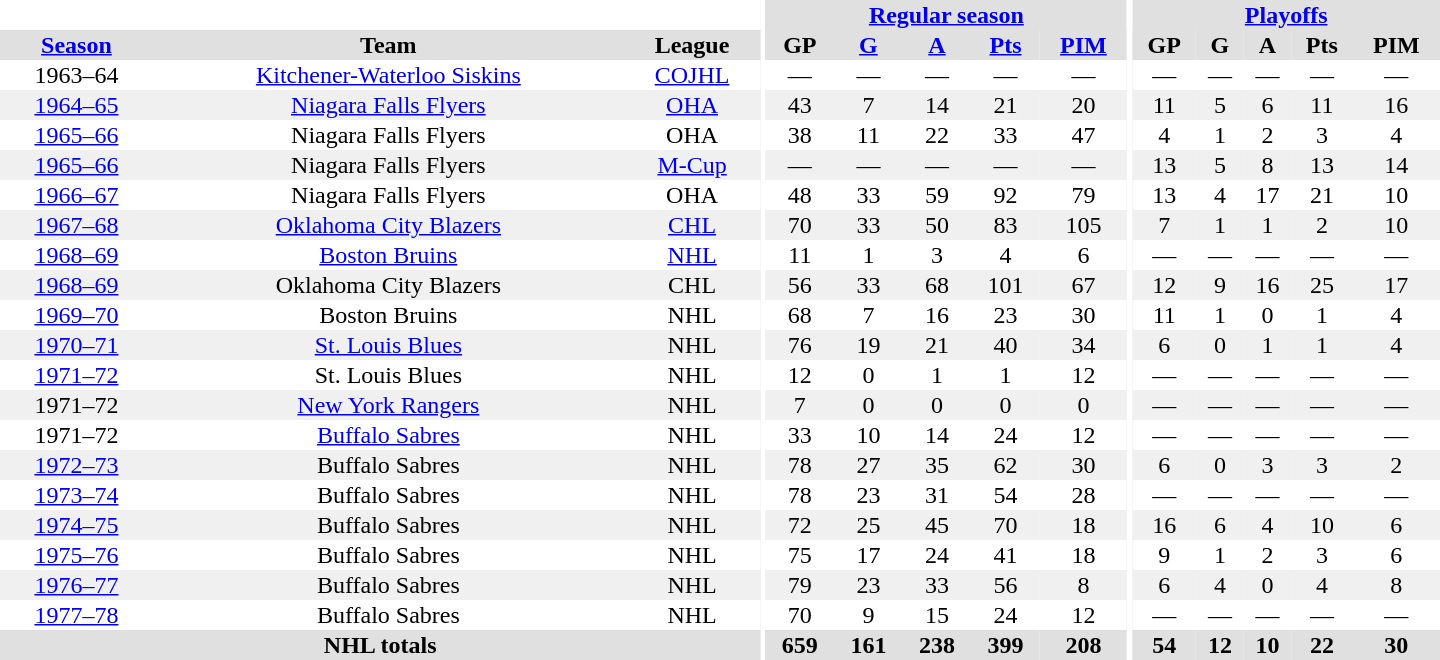<table border="0" cellpadding="1" cellspacing="0" style="text-align:center; width:60em">
<tr bgcolor="#e0e0e0">
<th colspan="3" bgcolor="#ffffff"></th>
<th rowspan="100" bgcolor="#ffffff"></th>
<th colspan="5"><a href='#'>Regular season</a></th>
<th rowspan="100" bgcolor="#ffffff"></th>
<th colspan="5"><a href='#'>Playoffs</a></th>
</tr>
<tr bgcolor="#e0e0e0">
<th><a href='#'>Season</a></th>
<th>Team</th>
<th>League</th>
<th>GP</th>
<th><a href='#'>G</a></th>
<th><a href='#'>A</a></th>
<th><a href='#'>Pts</a></th>
<th><a href='#'>PIM</a></th>
<th>GP</th>
<th>G</th>
<th>A</th>
<th>Pts</th>
<th>PIM</th>
</tr>
<tr>
<td>1963–64</td>
<td><a href='#'>Kitchener-Waterloo Siskins</a></td>
<td><a href='#'>COJHL</a></td>
<td>—</td>
<td>—</td>
<td>—</td>
<td>—</td>
<td>—</td>
<td>—</td>
<td>—</td>
<td>—</td>
<td>—</td>
<td>—</td>
</tr>
<tr bgcolor="#f0f0f0">
<td><a href='#'>1964–65</a></td>
<td><a href='#'>Niagara Falls Flyers</a></td>
<td><a href='#'>OHA</a></td>
<td>43</td>
<td>7</td>
<td>14</td>
<td>21</td>
<td>20</td>
<td>11</td>
<td>5</td>
<td>6</td>
<td>11</td>
<td>16</td>
</tr>
<tr>
<td><a href='#'>1965–66</a></td>
<td>Niagara Falls Flyers</td>
<td>OHA</td>
<td>38</td>
<td>11</td>
<td>22</td>
<td>33</td>
<td>47</td>
<td>4</td>
<td>1</td>
<td>2</td>
<td>3</td>
<td>4</td>
</tr>
<tr bgcolor="#f0f0f0">
<td><a href='#'>1965–66</a></td>
<td>Niagara Falls Flyers</td>
<td><a href='#'>M-Cup</a></td>
<td>—</td>
<td>—</td>
<td>—</td>
<td>—</td>
<td>—</td>
<td>13</td>
<td>5</td>
<td>8</td>
<td>13</td>
<td>14</td>
</tr>
<tr>
<td><a href='#'>1966–67</a></td>
<td>Niagara Falls Flyers</td>
<td>OHA</td>
<td>48</td>
<td>33</td>
<td>59</td>
<td>92</td>
<td>79</td>
<td>13</td>
<td>4</td>
<td>17</td>
<td>21</td>
<td>10</td>
</tr>
<tr bgcolor="#f0f0f0">
<td><a href='#'>1967–68</a></td>
<td><a href='#'>Oklahoma City Blazers</a></td>
<td><a href='#'>CHL</a></td>
<td>70</td>
<td>33</td>
<td>50</td>
<td>83</td>
<td>105</td>
<td>7</td>
<td>1</td>
<td>1</td>
<td>2</td>
<td>10</td>
</tr>
<tr>
<td><a href='#'>1968–69</a></td>
<td><a href='#'>Boston Bruins</a></td>
<td><a href='#'>NHL</a></td>
<td>11</td>
<td>1</td>
<td>3</td>
<td>4</td>
<td>6</td>
<td>—</td>
<td>—</td>
<td>—</td>
<td>—</td>
<td>—</td>
</tr>
<tr bgcolor="#f0f0f0">
<td><a href='#'>1968–69</a></td>
<td>Oklahoma City Blazers</td>
<td>CHL</td>
<td>56</td>
<td>33</td>
<td>68</td>
<td>101</td>
<td>67</td>
<td>12</td>
<td>9</td>
<td>16</td>
<td>25</td>
<td>17</td>
</tr>
<tr>
<td><a href='#'>1969–70</a></td>
<td>Boston Bruins</td>
<td>NHL</td>
<td>68</td>
<td>7</td>
<td>16</td>
<td>23</td>
<td>30</td>
<td>11</td>
<td>1</td>
<td>0</td>
<td>1</td>
<td>4</td>
</tr>
<tr bgcolor="#f0f0f0">
<td><a href='#'>1970–71</a></td>
<td><a href='#'>St. Louis Blues</a></td>
<td>NHL</td>
<td>76</td>
<td>19</td>
<td>21</td>
<td>40</td>
<td>34</td>
<td>6</td>
<td>0</td>
<td>1</td>
<td>1</td>
<td>4</td>
</tr>
<tr>
<td><a href='#'>1971–72</a></td>
<td>St. Louis Blues</td>
<td>NHL</td>
<td>12</td>
<td>0</td>
<td>1</td>
<td>1</td>
<td>12</td>
<td>—</td>
<td>—</td>
<td>—</td>
<td>—</td>
<td>—</td>
</tr>
<tr bgcolor="#f0f0f0">
<td>1971–72</td>
<td><a href='#'>New York Rangers</a></td>
<td>NHL</td>
<td>7</td>
<td>0</td>
<td>0</td>
<td>0</td>
<td>0</td>
<td>—</td>
<td>—</td>
<td>—</td>
<td>—</td>
<td>—</td>
</tr>
<tr>
<td>1971–72</td>
<td><a href='#'>Buffalo Sabres</a></td>
<td>NHL</td>
<td>33</td>
<td>10</td>
<td>14</td>
<td>24</td>
<td>12</td>
<td>—</td>
<td>—</td>
<td>—</td>
<td>—</td>
<td>—</td>
</tr>
<tr bgcolor="#f0f0f0">
<td><a href='#'>1972–73</a></td>
<td>Buffalo Sabres</td>
<td>NHL</td>
<td>78</td>
<td>27</td>
<td>35</td>
<td>62</td>
<td>30</td>
<td>6</td>
<td>0</td>
<td>3</td>
<td>3</td>
<td>2</td>
</tr>
<tr>
<td><a href='#'>1973–74</a></td>
<td>Buffalo Sabres</td>
<td>NHL</td>
<td>78</td>
<td>23</td>
<td>31</td>
<td>54</td>
<td>28</td>
<td>—</td>
<td>—</td>
<td>—</td>
<td>—</td>
<td>—</td>
</tr>
<tr bgcolor="#f0f0f0">
<td><a href='#'>1974–75</a></td>
<td>Buffalo Sabres</td>
<td>NHL</td>
<td>72</td>
<td>25</td>
<td>45</td>
<td>70</td>
<td>18</td>
<td>16</td>
<td>6</td>
<td>4</td>
<td>10</td>
<td>6</td>
</tr>
<tr>
<td><a href='#'>1975–76</a></td>
<td>Buffalo Sabres</td>
<td>NHL</td>
<td>75</td>
<td>17</td>
<td>24</td>
<td>41</td>
<td>18</td>
<td>9</td>
<td>1</td>
<td>2</td>
<td>3</td>
<td>6</td>
</tr>
<tr bgcolor="#f0f0f0">
<td><a href='#'>1976–77</a></td>
<td>Buffalo Sabres</td>
<td>NHL</td>
<td>79</td>
<td>23</td>
<td>33</td>
<td>56</td>
<td>8</td>
<td>6</td>
<td>4</td>
<td>0</td>
<td>4</td>
<td>8</td>
</tr>
<tr>
<td><a href='#'>1977–78</a></td>
<td>Buffalo Sabres</td>
<td>NHL</td>
<td>70</td>
<td>9</td>
<td>15</td>
<td>24</td>
<td>12</td>
<td>—</td>
<td>—</td>
<td>—</td>
<td>—</td>
<td>—</td>
</tr>
<tr bgcolor="#e0e0e0">
<th colspan="3">NHL totals</th>
<th>659</th>
<th>161</th>
<th>238</th>
<th>399</th>
<th>208</th>
<th>54</th>
<th>12</th>
<th>10</th>
<th>22</th>
<th>30</th>
</tr>
</table>
